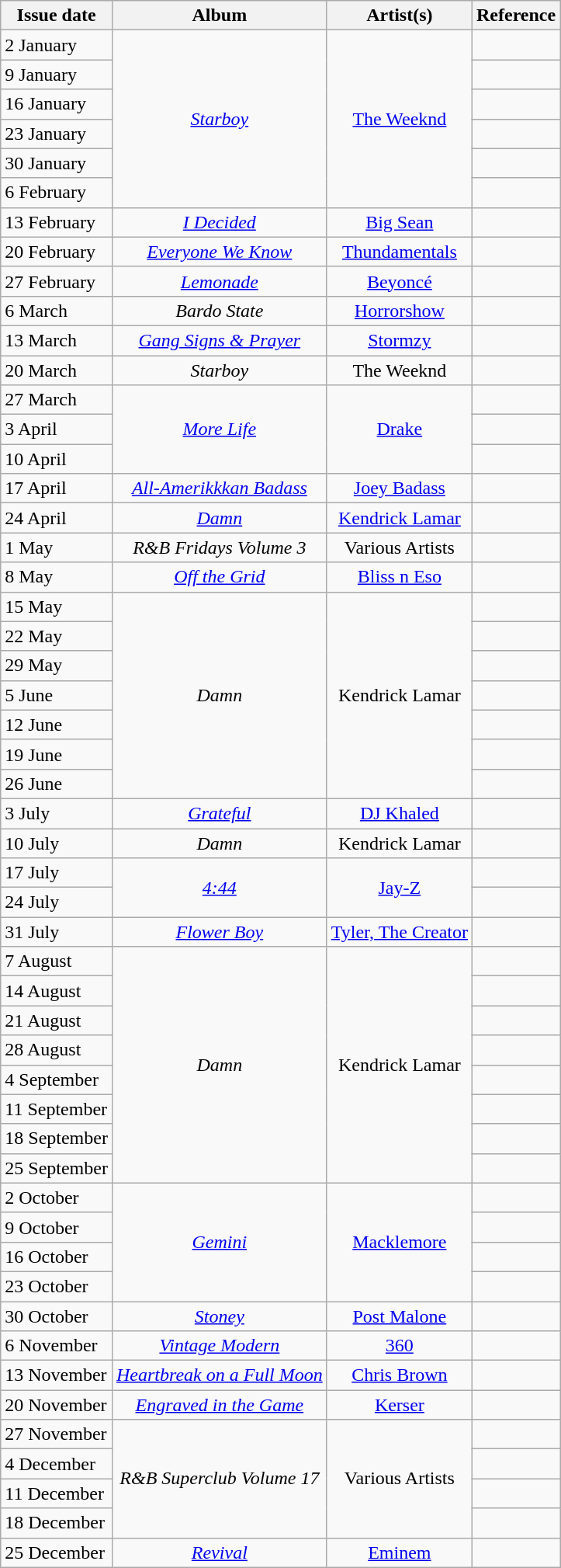<table class="wikitable">
<tr>
<th>Issue date</th>
<th>Album</th>
<th>Artist(s)</th>
<th>Reference</th>
</tr>
<tr>
<td align="left">2 January</td>
<td align="center" rowspan="6"><em><a href='#'>Starboy</a></em></td>
<td align="center" rowspan="6"><a href='#'>The Weeknd</a></td>
<td align="center"></td>
</tr>
<tr>
<td align="left">9 January</td>
<td align="center"></td>
</tr>
<tr>
<td align="left">16 January</td>
<td align="center"></td>
</tr>
<tr>
<td align="left">23 January</td>
<td align="center"></td>
</tr>
<tr>
<td align="left">30 January</td>
<td align="center"></td>
</tr>
<tr>
<td align="left">6 February</td>
<td align="center"></td>
</tr>
<tr>
<td align="left">13 February</td>
<td align="center"><em><a href='#'>I Decided</a></em></td>
<td align="center"><a href='#'>Big Sean</a></td>
<td align="center"></td>
</tr>
<tr>
<td align="left">20 February</td>
<td align="center"><em><a href='#'>Everyone We Know</a></em></td>
<td align="center"><a href='#'>Thundamentals</a></td>
<td align="center"></td>
</tr>
<tr>
<td align="left">27 February</td>
<td align="center"><em><a href='#'>Lemonade</a></em></td>
<td align="center"><a href='#'>Beyoncé</a></td>
<td align="center"></td>
</tr>
<tr>
<td align="left">6 March</td>
<td align="center"><em>Bardo State</em></td>
<td align="center"><a href='#'>Horrorshow</a></td>
<td align="center"></td>
</tr>
<tr>
<td align="left">13 March</td>
<td align="center"><em><a href='#'>Gang Signs & Prayer</a></em></td>
<td align="center"><a href='#'>Stormzy</a></td>
<td align="center"></td>
</tr>
<tr>
<td align="left">20 March</td>
<td align="center"><em>Starboy</em></td>
<td align="center">The Weeknd</td>
<td align="center"></td>
</tr>
<tr>
<td align="left">27 March</td>
<td align="center" rowspan="3"><em><a href='#'>More Life</a></em></td>
<td align="center" rowspan="3"><a href='#'>Drake</a></td>
<td align="center"></td>
</tr>
<tr>
<td align="left">3 April</td>
<td align="center"></td>
</tr>
<tr>
<td align="left">10 April</td>
<td align="center"></td>
</tr>
<tr>
<td align="left">17 April</td>
<td align="center"><em><a href='#'>All-Amerikkkan Badass</a></em></td>
<td align="center"><a href='#'>Joey Badass</a></td>
<td align="center"></td>
</tr>
<tr>
<td align="left">24 April</td>
<td align="center"><em><a href='#'>Damn</a></em></td>
<td align="center"><a href='#'>Kendrick Lamar</a></td>
<td align="center"></td>
</tr>
<tr>
<td align="left">1 May</td>
<td align="center"><em>R&B Fridays Volume 3</em></td>
<td align="center">Various Artists</td>
<td align="center"></td>
</tr>
<tr>
<td align="left">8 May</td>
<td align="center"><em><a href='#'>Off the Grid</a></em></td>
<td align="center"><a href='#'>Bliss n Eso</a></td>
<td align="center"></td>
</tr>
<tr>
<td align="left">15 May</td>
<td align="center" rowspan="7"><em>Damn</em></td>
<td align="center" rowspan="7">Kendrick Lamar</td>
<td align="center"></td>
</tr>
<tr>
<td align="left">22 May</td>
<td align="center"></td>
</tr>
<tr>
<td align="left">29 May</td>
<td align="center"></td>
</tr>
<tr>
<td align="left">5 June</td>
<td align="center"></td>
</tr>
<tr>
<td align="left">12 June</td>
<td align="center"></td>
</tr>
<tr>
<td align="left">19 June</td>
<td align="center"></td>
</tr>
<tr>
<td align="left">26 June</td>
<td align="center"></td>
</tr>
<tr>
<td align="left">3 July</td>
<td align="center"><em><a href='#'>Grateful</a></em></td>
<td align="center"><a href='#'>DJ Khaled</a></td>
<td align="center"></td>
</tr>
<tr>
<td align="left">10 July</td>
<td align="center"><em>Damn</em></td>
<td align="center">Kendrick Lamar</td>
<td align="center"></td>
</tr>
<tr>
<td align="left">17 July</td>
<td align="center" rowspan="2"><em><a href='#'>4:44</a></em></td>
<td align="center" rowspan="2"><a href='#'>Jay-Z</a></td>
<td align="center"></td>
</tr>
<tr>
<td align="left">24 July</td>
<td align="center"></td>
</tr>
<tr>
<td align="left">31 July</td>
<td align="center"><em><a href='#'>Flower Boy</a></em></td>
<td align="center"><a href='#'>Tyler, The Creator</a></td>
<td align="center"></td>
</tr>
<tr>
<td align="left">7 August</td>
<td align="center" rowspan="8"><em>Damn</em></td>
<td align="center" rowspan="8">Kendrick Lamar</td>
<td align="center"></td>
</tr>
<tr>
<td align="left">14 August</td>
<td align="center"></td>
</tr>
<tr>
<td align="left">21 August</td>
<td align="center"></td>
</tr>
<tr>
<td align="left">28 August</td>
<td align="center"></td>
</tr>
<tr>
<td align="left">4 September</td>
<td align="center"></td>
</tr>
<tr>
<td align="left">11 September</td>
<td align="center"></td>
</tr>
<tr>
<td align="left">18 September</td>
<td align="center"></td>
</tr>
<tr>
<td align="left">25 September</td>
<td align="center"></td>
</tr>
<tr>
<td align="left">2 October</td>
<td align="center" rowspan="4"><em><a href='#'>Gemini</a></em></td>
<td align="center" rowspan="4"><a href='#'>Macklemore</a></td>
<td align="center"></td>
</tr>
<tr>
<td align="left">9 October</td>
<td align="center"></td>
</tr>
<tr>
<td align="left">16 October</td>
<td align="center"></td>
</tr>
<tr>
<td align="left">23 October</td>
<td align="center"></td>
</tr>
<tr>
<td align="left">30 October</td>
<td align="center"><em><a href='#'>Stoney</a></em></td>
<td align="center"><a href='#'>Post Malone</a></td>
<td align="center"></td>
</tr>
<tr>
<td align="left">6 November</td>
<td align="center"><em><a href='#'>Vintage Modern</a></em></td>
<td align="center"><a href='#'>360</a></td>
<td align="center"></td>
</tr>
<tr>
<td align="left">13 November</td>
<td align="center"><em><a href='#'>Heartbreak on a Full Moon</a></em></td>
<td align="center"><a href='#'>Chris Brown</a></td>
<td align="center"></td>
</tr>
<tr>
<td align="left">20 November</td>
<td align="center"><em><a href='#'>Engraved in the Game</a></em></td>
<td align="center"><a href='#'>Kerser</a></td>
<td align="center"></td>
</tr>
<tr>
<td align="left">27 November</td>
<td align="center" rowspan="4"><em>R&B Superclub Volume 17</em></td>
<td align="center" rowspan="4">Various Artists</td>
<td align="center"></td>
</tr>
<tr>
<td align="left">4 December</td>
<td align="center"></td>
</tr>
<tr>
<td align="left">11 December</td>
<td align="center"></td>
</tr>
<tr>
<td align="left">18 December</td>
<td align="center"></td>
</tr>
<tr>
<td align="left">25 December</td>
<td align="center"><em><a href='#'>Revival</a></em></td>
<td align="center"><a href='#'>Eminem</a></td>
<td align="center"></td>
</tr>
</table>
